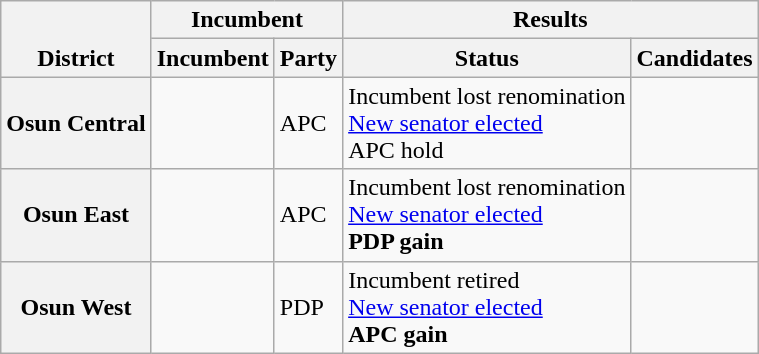<table class="wikitable sortable">
<tr valign=bottom>
<th rowspan=2>District</th>
<th colspan=2>Incumbent</th>
<th colspan=2>Results</th>
</tr>
<tr valign=bottom>
<th>Incumbent</th>
<th>Party</th>
<th>Status</th>
<th>Candidates</th>
</tr>
<tr>
<th>Osun Central</th>
<td></td>
<td>APC</td>
<td>Incumbent lost renomination<br><a href='#'>New senator elected</a><br>APC hold</td>
<td nowrap></td>
</tr>
<tr>
<th>Osun East</th>
<td></td>
<td>APC</td>
<td>Incumbent lost renomination<br><a href='#'>New senator elected</a><br><strong>PDP gain</strong></td>
<td nowrap></td>
</tr>
<tr>
<th>Osun West</th>
<td></td>
<td>PDP</td>
<td>Incumbent retired<br><a href='#'>New senator elected</a><br><strong>APC gain</strong></td>
<td nowrap></td>
</tr>
</table>
